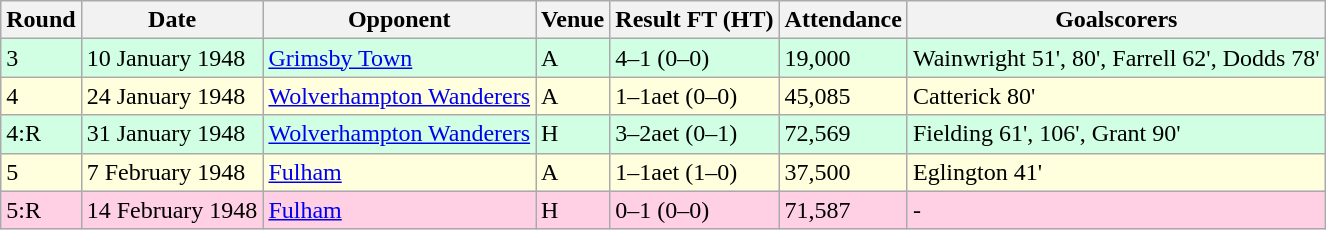<table class="wikitable">
<tr>
<th>Round</th>
<th>Date</th>
<th>Opponent</th>
<th>Venue</th>
<th>Result FT (HT)</th>
<th>Attendance</th>
<th>Goalscorers</th>
</tr>
<tr style="background-color: #d0ffe3;">
<td>3</td>
<td>10 January 1948</td>
<td><a href='#'>Grimsby Town</a></td>
<td>A</td>
<td>4–1 (0–0)</td>
<td>19,000</td>
<td>Wainwright 51', 80', Farrell 62', Dodds 78'</td>
</tr>
<tr style="background-color: #ffffdd;">
<td>4</td>
<td>24 January 1948</td>
<td><a href='#'>Wolverhampton Wanderers</a></td>
<td>A</td>
<td>1–1aet (0–0)</td>
<td>45,085</td>
<td>Catterick 80'</td>
</tr>
<tr style="background-color: #d0ffe3;">
<td>4:R</td>
<td>31 January 1948</td>
<td><a href='#'>Wolverhampton Wanderers</a></td>
<td>H</td>
<td>3–2aet (0–1)</td>
<td>72,569</td>
<td>Fielding 61', 106', Grant 90'</td>
</tr>
<tr style="background-color: #ffffdd;">
<td>5</td>
<td>7 February 1948</td>
<td><a href='#'>Fulham</a></td>
<td>A</td>
<td>1–1aet (1–0)</td>
<td>37,500</td>
<td>Eglington 41'</td>
</tr>
<tr style="background-color: #ffd0e3;">
<td>5:R</td>
<td>14 February 1948</td>
<td><a href='#'>Fulham</a></td>
<td>H</td>
<td>0–1 (0–0)</td>
<td>71,587</td>
<td>-</td>
</tr>
</table>
